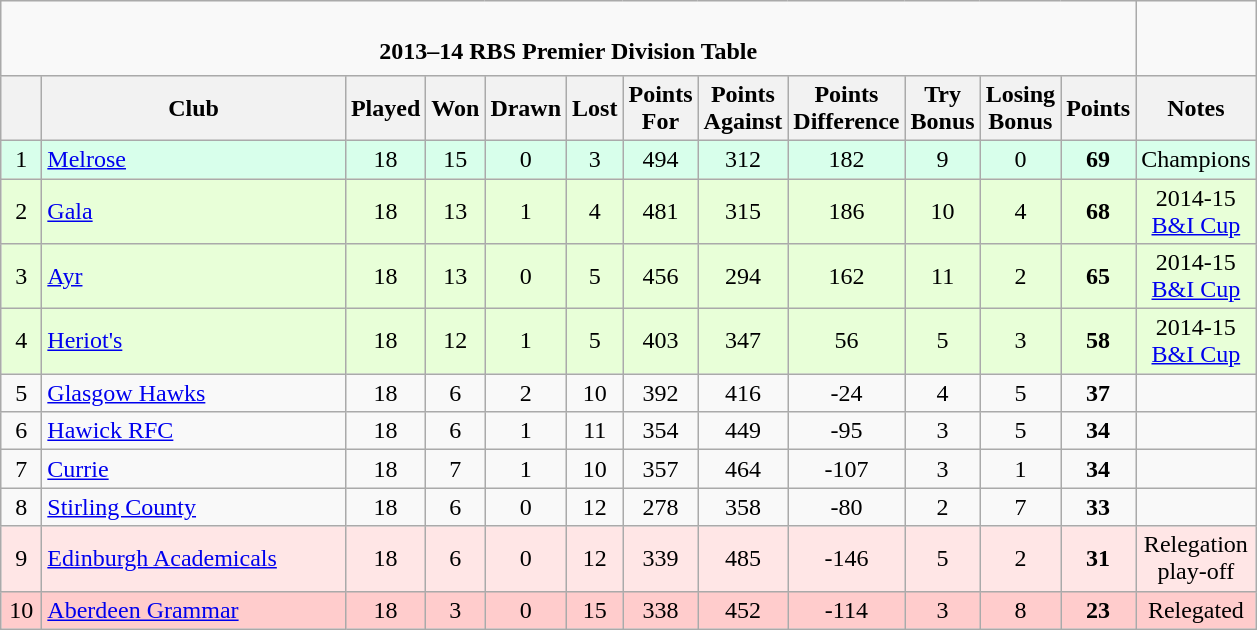<table class="wikitable" style="text-align: center;">
<tr>
<td colspan="12" cellpadding="0" cellspacing="0"><br><table border="0" width="100%" cellpadding="0" cellspacing="0">
<tr>
<td style="border:0px"><strong>2013–14 RBS Premier Division Table</strong></td>
</tr>
</table>
</td>
</tr>
<tr>
<th bgcolor="#efefef" width="20"></th>
<th bgcolor="#efefef" width="195">Club</th>
<th bgcolor="#efefef" width="20">Played</th>
<th bgcolor="#efefef" width="20">Won</th>
<th bgcolor="#efefef" width="20">Drawn</th>
<th bgcolor="#efefef" width="20">Lost</th>
<th bgcolor="#efefef" width="20">Points For</th>
<th bgcolor="#efefef" width="20">Points Against</th>
<th bgcolor="#efefef" width="20">Points Difference</th>
<th bgcolor="#efefef" width="20">Try Bonus</th>
<th bgcolor="#efefef" width="20">Losing Bonus</th>
<th bgcolor="#efefef" width="30">Points</th>
<th bgcolor="#efefef" width="30">Notes</th>
</tr>
<tr bgcolor=#d8ffeb align=center>
<td>1</td>
<td align=left><a href='#'>Melrose</a></td>
<td>18</td>
<td>15</td>
<td>0</td>
<td>3</td>
<td>494</td>
<td>312</td>
<td>182</td>
<td>9</td>
<td>0</td>
<td><strong>69</strong></td>
<td>Champions</td>
</tr>
<tr bgcolor=#e8ffd8 align=center>
<td>2</td>
<td align=left><a href='#'>Gala</a></td>
<td>18</td>
<td>13</td>
<td>1</td>
<td>4</td>
<td>481</td>
<td>315</td>
<td>186</td>
<td>10</td>
<td>4</td>
<td><strong>68</strong></td>
<td>2014-15 <a href='#'>B&I Cup</a></td>
</tr>
<tr bgcolor=#e8ffd8 align=center>
<td>3</td>
<td align=left><a href='#'>Ayr</a></td>
<td>18</td>
<td>13</td>
<td>0</td>
<td>5</td>
<td>456</td>
<td>294</td>
<td>162</td>
<td>11</td>
<td>2</td>
<td><strong>65</strong></td>
<td>2014-15 <a href='#'>B&I Cup</a></td>
</tr>
<tr bgcolor=#e8ffd8 align=center>
<td>4</td>
<td align=left><a href='#'>Heriot's</a></td>
<td>18</td>
<td>12</td>
<td>1</td>
<td>5</td>
<td>403</td>
<td>347</td>
<td>56</td>
<td>5</td>
<td>3</td>
<td><strong>58</strong></td>
<td>2014-15 <a href='#'>B&I Cup</a></td>
</tr>
<tr>
<td>5</td>
<td align=left><a href='#'>Glasgow Hawks</a></td>
<td>18</td>
<td>6</td>
<td>2</td>
<td>10</td>
<td>392</td>
<td>416</td>
<td>-24</td>
<td>4</td>
<td>5</td>
<td><strong>37</strong></td>
<td></td>
</tr>
<tr>
<td>6</td>
<td align=left><a href='#'>Hawick RFC</a></td>
<td>18</td>
<td>6</td>
<td>1</td>
<td>11</td>
<td>354</td>
<td>449</td>
<td>-95</td>
<td>3</td>
<td>5</td>
<td><strong>34</strong></td>
<td></td>
</tr>
<tr>
<td>7</td>
<td align=left><a href='#'>Currie</a></td>
<td>18</td>
<td>7</td>
<td>1</td>
<td>10</td>
<td>357</td>
<td>464</td>
<td>-107</td>
<td>3</td>
<td>1</td>
<td><strong>34</strong></td>
<td></td>
</tr>
<tr>
<td>8</td>
<td align=left><a href='#'>Stirling County</a></td>
<td>18</td>
<td>6</td>
<td>0</td>
<td>12</td>
<td>278</td>
<td>358</td>
<td>-80</td>
<td>2</td>
<td>7</td>
<td><strong>33</strong></td>
<td></td>
</tr>
<tr bgcolor=#ffe6e6 align=center>
<td>9</td>
<td align=left><a href='#'>Edinburgh Academicals</a></td>
<td>18</td>
<td>6</td>
<td>0</td>
<td>12</td>
<td>339</td>
<td>485</td>
<td>-146</td>
<td>5</td>
<td>2</td>
<td><strong>31</strong></td>
<td>Relegation play-off</td>
</tr>
<tr bgcolor=#ffcccc align=center>
<td>10</td>
<td align=left><a href='#'>Aberdeen Grammar</a></td>
<td>18</td>
<td>3</td>
<td>0</td>
<td>15</td>
<td>338</td>
<td>452</td>
<td>-114</td>
<td>3</td>
<td>8</td>
<td><strong>23</strong></td>
<td>Relegated</td>
</tr>
</table>
